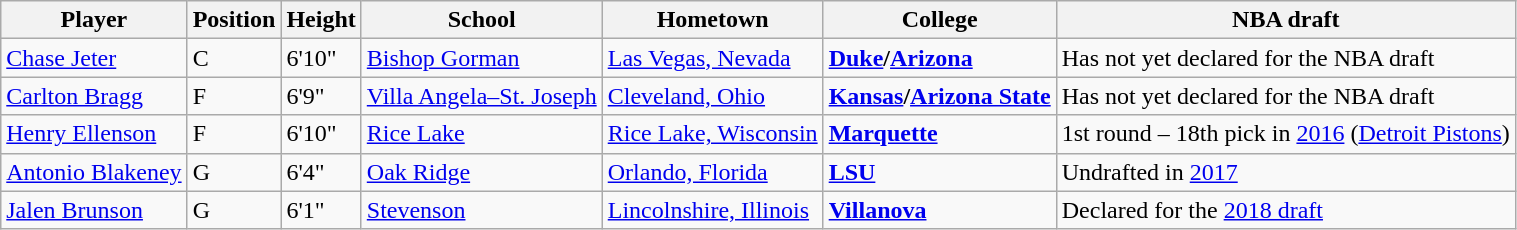<table class="wikitable">
<tr>
<th>Player</th>
<th>Position</th>
<th>Height</th>
<th>School</th>
<th>Hometown</th>
<th>College</th>
<th>NBA draft</th>
</tr>
<tr>
<td><a href='#'>Chase Jeter</a></td>
<td>C</td>
<td>6'10"</td>
<td><a href='#'>Bishop Gorman</a></td>
<td><a href='#'>Las Vegas, Nevada</a></td>
<td><strong><a href='#'>Duke</a>/<a href='#'>Arizona</a></strong></td>
<td>Has not yet declared for the NBA draft</td>
</tr>
<tr>
<td><a href='#'>Carlton Bragg</a></td>
<td>F</td>
<td>6'9"</td>
<td><a href='#'>Villa Angela–St. Joseph</a></td>
<td><a href='#'>Cleveland, Ohio</a></td>
<td><strong><a href='#'>Kansas</a>/<a href='#'>Arizona State</a></strong></td>
<td>Has not yet declared for the NBA draft</td>
</tr>
<tr>
<td><a href='#'>Henry Ellenson</a></td>
<td>F</td>
<td>6'10"</td>
<td><a href='#'>Rice Lake</a></td>
<td><a href='#'>Rice Lake, Wisconsin</a></td>
<td><strong><a href='#'>Marquette</a></strong></td>
<td>1st round – 18th pick in <a href='#'>2016</a> (<a href='#'>Detroit Pistons</a>)</td>
</tr>
<tr>
<td><a href='#'>Antonio Blakeney</a></td>
<td>G</td>
<td>6'4"</td>
<td><a href='#'>Oak Ridge</a></td>
<td><a href='#'>Orlando, Florida</a></td>
<td><strong><a href='#'>LSU</a></strong></td>
<td>Undrafted in <a href='#'>2017</a></td>
</tr>
<tr>
<td><a href='#'>Jalen Brunson</a></td>
<td>G</td>
<td>6'1"</td>
<td><a href='#'>Stevenson</a></td>
<td><a href='#'>Lincolnshire, Illinois</a></td>
<td><strong><a href='#'>Villanova</a></strong></td>
<td>Declared for the <a href='#'>2018 draft</a></td>
</tr>
</table>
